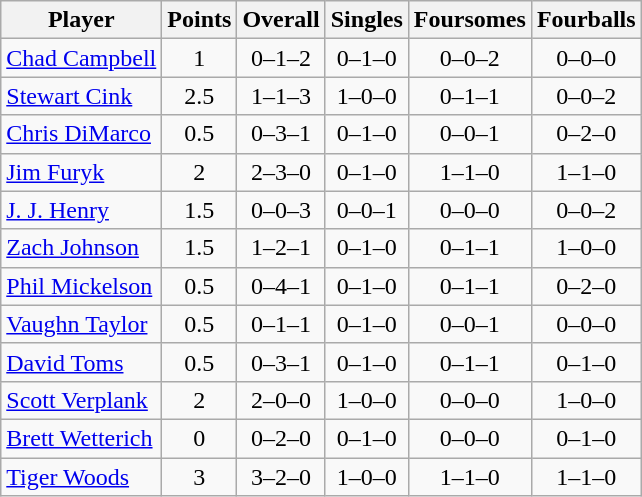<table class="wikitable sortable" style="text-align:center">
<tr>
<th>Player</th>
<th>Points</th>
<th>Overall</th>
<th>Singles</th>
<th>Foursomes</th>
<th>Fourballs</th>
</tr>
<tr>
<td align=left><a href='#'>Chad Campbell</a></td>
<td>1</td>
<td>0–1–2</td>
<td>0–1–0</td>
<td>0–0–2</td>
<td>0–0–0</td>
</tr>
<tr>
<td align=left><a href='#'>Stewart Cink</a></td>
<td>2.5</td>
<td>1–1–3</td>
<td>1–0–0</td>
<td>0–1–1</td>
<td>0–0–2</td>
</tr>
<tr>
<td align=left><a href='#'>Chris DiMarco</a></td>
<td>0.5</td>
<td>0–3–1</td>
<td>0–1–0</td>
<td>0–0–1</td>
<td>0–2–0</td>
</tr>
<tr>
<td align=left><a href='#'>Jim Furyk</a></td>
<td>2</td>
<td>2–3–0</td>
<td>0–1–0</td>
<td>1–1–0</td>
<td>1–1–0</td>
</tr>
<tr>
<td align=left><a href='#'>J. J. Henry</a></td>
<td>1.5</td>
<td>0–0–3</td>
<td>0–0–1</td>
<td>0–0–0</td>
<td>0–0–2</td>
</tr>
<tr>
<td align=left><a href='#'>Zach Johnson</a></td>
<td>1.5</td>
<td>1–2–1</td>
<td>0–1–0</td>
<td>0–1–1</td>
<td>1–0–0</td>
</tr>
<tr>
<td align=left><a href='#'>Phil Mickelson</a></td>
<td>0.5</td>
<td>0–4–1</td>
<td>0–1–0</td>
<td>0–1–1</td>
<td>0–2–0</td>
</tr>
<tr>
<td align=left><a href='#'>Vaughn Taylor</a></td>
<td>0.5</td>
<td>0–1–1</td>
<td>0–1–0</td>
<td>0–0–1</td>
<td>0–0–0</td>
</tr>
<tr>
<td align=left><a href='#'>David Toms</a></td>
<td>0.5</td>
<td>0–3–1</td>
<td>0–1–0</td>
<td>0–1–1</td>
<td>0–1–0</td>
</tr>
<tr>
<td align=left><a href='#'>Scott Verplank</a></td>
<td>2</td>
<td>2–0–0</td>
<td>1–0–0</td>
<td>0–0–0</td>
<td>1–0–0</td>
</tr>
<tr>
<td align=left><a href='#'>Brett Wetterich</a></td>
<td>0</td>
<td>0–2–0</td>
<td>0–1–0</td>
<td>0–0–0</td>
<td>0–1–0</td>
</tr>
<tr>
<td align=left><a href='#'>Tiger Woods</a></td>
<td>3</td>
<td>3–2–0</td>
<td>1–0–0</td>
<td>1–1–0</td>
<td>1–1–0</td>
</tr>
</table>
